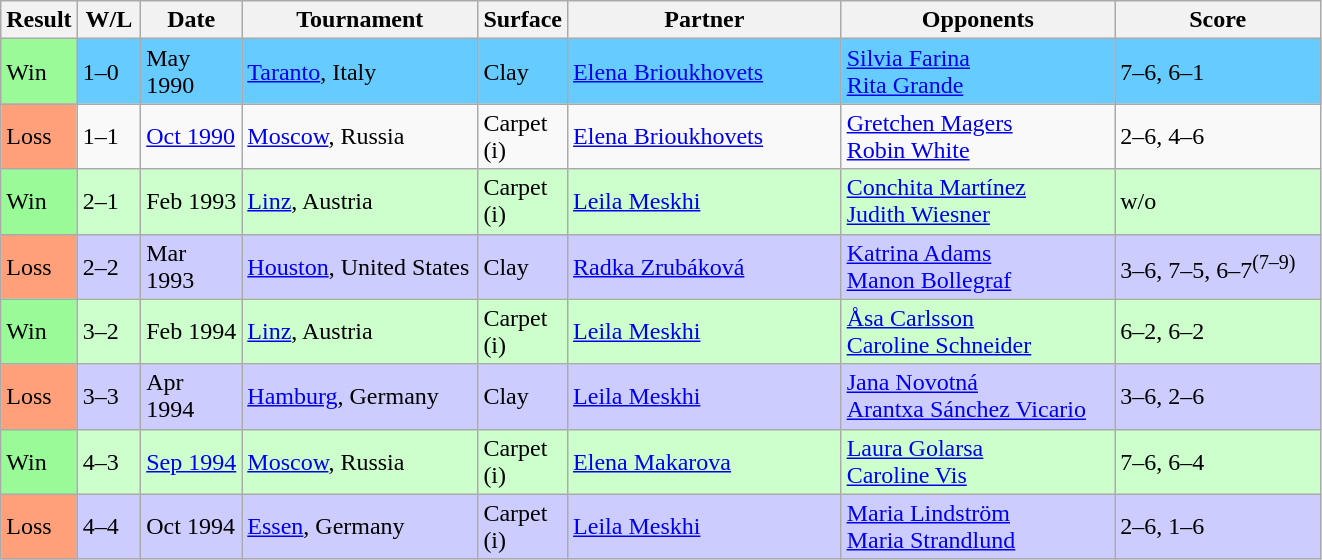<table class="sortable wikitable">
<tr>
<th style="width:40px">Result</th>
<th style="width:35px" class="unsortable">W/L</th>
<th style="width:60px">Date</th>
<th style="width:150px">Tournament</th>
<th style="width:50px">Surface</th>
<th style="width:175px">Partner</th>
<th style="width:175px">Opponents</th>
<th style="width:130px" class="unsortable">Score</th>
</tr>
<tr style="background:#66ccff;">
<td style="background:#98fb98;">Win</td>
<td>1–0</td>
<td>May 1990</td>
<td><a href='#'>Taranto</a>, Italy</td>
<td>Clay</td>
<td> <a href='#'>Elena Brioukhovets</a></td>
<td> <a href='#'>Silvia Farina</a> <br>  <a href='#'>Rita Grande</a></td>
<td>7–6, 6–1</td>
</tr>
<tr>
<td style="background:#ffa07a;">Loss</td>
<td>1–1</td>
<td><a href='#'>Oct 1990</a></td>
<td><a href='#'>Moscow</a>, Russia</td>
<td>Carpet (i)</td>
<td> <a href='#'>Elena Brioukhovets</a></td>
<td> <a href='#'>Gretchen Magers</a> <br>  <a href='#'>Robin White</a></td>
<td>2–6, 4–6</td>
</tr>
<tr style="background:#ccffcc;">
<td style="background:#98fb98;">Win</td>
<td>2–1</td>
<td>Feb 1993</td>
<td><a href='#'>Linz</a>, Austria</td>
<td>Carpet (i)</td>
<td> <a href='#'>Leila Meskhi</a></td>
<td> <a href='#'>Conchita Martínez</a> <br>  <a href='#'>Judith Wiesner</a></td>
<td>w/o</td>
</tr>
<tr style="background:#ccccff;">
<td style="background:#ffa07a;">Loss</td>
<td>2–2</td>
<td>Mar 1993</td>
<td><a href='#'>Houston</a>, United States</td>
<td>Clay</td>
<td> <a href='#'>Radka Zrubáková</a></td>
<td> <a href='#'>Katrina Adams</a> <br>  <a href='#'>Manon Bollegraf</a></td>
<td>3–6, 7–5, 6–7<sup>(7–9)</sup></td>
</tr>
<tr style="background:#ccffcc;">
<td style="background:#98fb98;">Win</td>
<td>3–2</td>
<td>Feb 1994</td>
<td><a href='#'>Linz</a>, Austria</td>
<td>Carpet (i)</td>
<td> <a href='#'>Leila Meskhi</a></td>
<td> <a href='#'>Åsa Carlsson</a> <br>   <a href='#'>Caroline Schneider</a></td>
<td>6–2, 6–2</td>
</tr>
<tr style="background:#ccccff;">
<td style="background:#ffa07a;">Loss</td>
<td>3–3</td>
<td>Apr 1994</td>
<td><a href='#'>Hamburg</a>, Germany</td>
<td>Clay</td>
<td> <a href='#'>Leila Meskhi</a></td>
<td> <a href='#'>Jana Novotná</a> <br>  <a href='#'>Arantxa Sánchez Vicario</a></td>
<td>3–6, 2–6</td>
</tr>
<tr style="background:#ccffcc;">
<td style="background:#98fb98;">Win</td>
<td>4–3</td>
<td><a href='#'>Sep 1994</a></td>
<td><a href='#'>Moscow</a>, Russia</td>
<td>Carpet (i)</td>
<td> <a href='#'>Elena Makarova</a></td>
<td> <a href='#'>Laura Golarsa</a> <br>  <a href='#'>Caroline Vis</a></td>
<td>7–6, 6–4</td>
</tr>
<tr style="background:#ccccff;">
<td style="background:#ffa07a;">Loss</td>
<td>4–4</td>
<td>Oct 1994</td>
<td><a href='#'>Essen</a>, Germany</td>
<td>Carpet (i)</td>
<td> <a href='#'>Leila Meskhi</a></td>
<td> <a href='#'>Maria Lindström</a> <br>  <a href='#'>Maria Strandlund</a></td>
<td>2–6, 1–6</td>
</tr>
</table>
